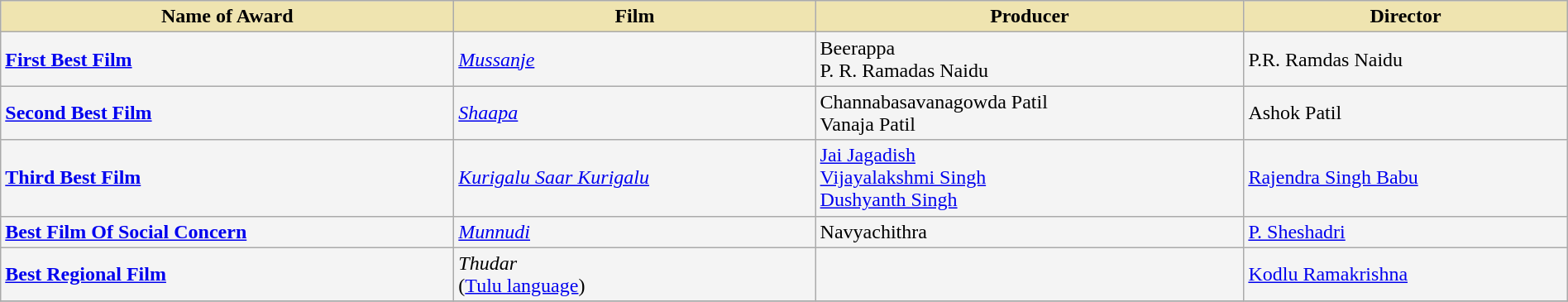<table class="wikitable" style="width:100%;">
<tr>
<th style="background-color:#EFE4B0;">Name of Award</th>
<th style="background-color:#EFE4B0;">Film</th>
<th style="background-color:#EFE4B0;">Producer</th>
<th style="background-color:#EFE4B0;">Director</th>
</tr>
<tr style="background-color:#F4F4F4">
<td><strong><a href='#'>First Best Film</a></strong></td>
<td><em><a href='#'>Mussanje</a></em></td>
<td> Beerappa<br> P. R. Ramadas Naidu</td>
<td>P.R. Ramdas Naidu</td>
</tr>
<tr style="background-color:#F4F4F4">
<td><strong><a href='#'>Second Best Film</a></strong></td>
<td><em><a href='#'>Shaapa</a></em></td>
<td> Channabasavanagowda Patil<br> Vanaja Patil</td>
<td>Ashok Patil</td>
</tr>
<tr style="background-color:#F4F4F4">
<td><strong><a href='#'>Third Best Film</a></strong></td>
<td><em><a href='#'>Kurigalu Saar Kurigalu</a></em></td>
<td><a href='#'>Jai Jagadish</a> <br> <a href='#'>Vijayalakshmi Singh</a> <br> <a href='#'>Dushyanth Singh</a></td>
<td><a href='#'>Rajendra Singh Babu</a></td>
</tr>
<tr style="background-color:#F4F4F4">
<td><strong><a href='#'>Best Film Of Social Concern</a></strong></td>
<td><em><a href='#'>Munnudi</a></em></td>
<td>Navyachithra</td>
<td><a href='#'>P. Sheshadri</a></td>
</tr>
<tr style="background-color:#F4F4F4">
<td><strong><a href='#'>Best Regional Film</a></strong></td>
<td><em>Thudar</em><br>(<a href='#'>Tulu language</a>)</td>
<td></td>
<td><a href='#'>Kodlu Ramakrishna</a></td>
</tr>
<tr>
</tr>
</table>
